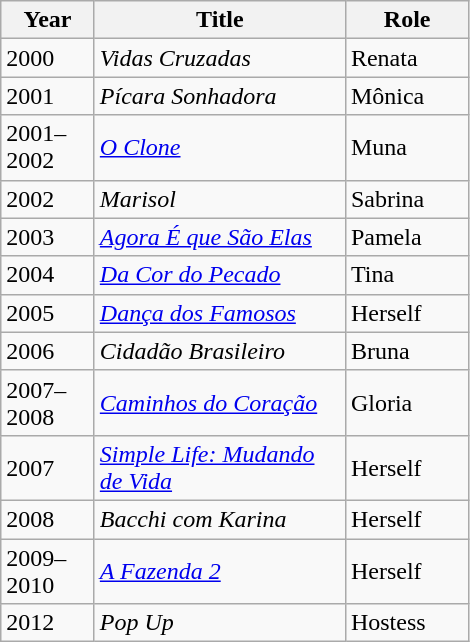<table class="wikitable sortable">
<tr>
<th width=055>Year</th>
<th width=160>Title</th>
<th width=075>Role</th>
</tr>
<tr>
<td>2000</td>
<td><em>Vidas Cruzadas</em></td>
<td>Renata</td>
</tr>
<tr>
<td>2001</td>
<td><em>Pícara Sonhadora</em></td>
<td>Mônica</td>
</tr>
<tr>
<td>2001–2002</td>
<td><em><a href='#'>O Clone</a></em></td>
<td>Muna</td>
</tr>
<tr>
<td>2002</td>
<td><em>Marisol</em></td>
<td>Sabrina</td>
</tr>
<tr>
<td>2003</td>
<td><em><a href='#'>Agora É que São Elas</a></em></td>
<td>Pamela</td>
</tr>
<tr>
<td>2004</td>
<td><em><a href='#'>Da Cor do Pecado</a></em></td>
<td>Tina</td>
</tr>
<tr>
<td>2005</td>
<td><em><a href='#'>Dança dos Famosos</a></em></td>
<td>Herself</td>
</tr>
<tr>
<td>2006</td>
<td><em>Cidadão Brasileiro</em></td>
<td>Bruna</td>
</tr>
<tr>
<td>2007–2008</td>
<td><em><a href='#'>Caminhos do Coração</a></em></td>
<td>Gloria</td>
</tr>
<tr>
<td>2007</td>
<td><em><a href='#'>Simple Life: Mudando de Vida</a></em></td>
<td>Herself</td>
</tr>
<tr>
<td>2008</td>
<td><em>Bacchi com Karina</em></td>
<td>Herself</td>
</tr>
<tr>
<td>2009–2010</td>
<td><em><a href='#'>A Fazenda 2</a></em></td>
<td>Herself</td>
</tr>
<tr>
<td>2012</td>
<td><em>Pop Up</em></td>
<td>Hostess</td>
</tr>
</table>
